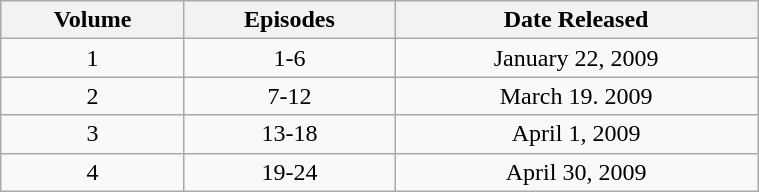<table class="wikitable" width="40%">
<tr align=center>
<th>Volume</th>
<th>Episodes</th>
<th>Date Released</th>
</tr>
<tr align="center">
<td>1</td>
<td>1-6</td>
<td>January 22, 2009</td>
</tr>
<tr align="center">
<td>2</td>
<td>7-12</td>
<td>March 19. 2009</td>
</tr>
<tr align="center">
<td>3</td>
<td>13-18</td>
<td>April 1, 2009</td>
</tr>
<tr align="center">
<td>4</td>
<td>19-24</td>
<td>April 30, 2009</td>
</tr>
</table>
